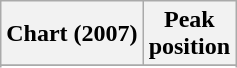<table class="wikitable sortable plainrowheaders" style="text-align:center">
<tr>
<th scope="col">Chart (2007)</th>
<th scope="col">Peak<br> position</th>
</tr>
<tr>
</tr>
<tr>
</tr>
<tr>
</tr>
<tr>
</tr>
</table>
